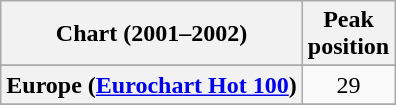<table class="wikitable sortable plainrowheaders" style="text-align:center">
<tr>
<th>Chart (2001–2002)</th>
<th>Peak<br>position</th>
</tr>
<tr>
</tr>
<tr>
</tr>
<tr>
<th scope="row">Europe (<a href='#'>Eurochart Hot 100</a>)</th>
<td>29</td>
</tr>
<tr>
</tr>
<tr>
</tr>
<tr>
</tr>
<tr>
</tr>
<tr>
</tr>
<tr>
</tr>
<tr>
</tr>
<tr>
</tr>
<tr>
</tr>
</table>
